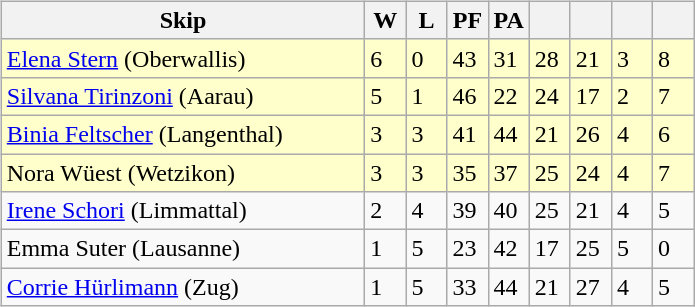<table>
<tr>
<td valign=top width=10%><br><table class=wikitable>
<tr>
<th scope="col" width=235>Skip</th>
<th scope="col" width=20>W</th>
<th scope="col" width=20>L</th>
<th scope="col" width=20>PF</th>
<th scope="col" width=20>PA</th>
<th scope="col" width=20></th>
<th scope="col" width=20></th>
<th scope="col" width=20></th>
<th scope="col" width=20></th>
</tr>
<tr bgcolor=#ffffcc>
<td> <a href='#'>Elena Stern</a> (Oberwallis)</td>
<td>6</td>
<td>0</td>
<td>43</td>
<td>31</td>
<td>28</td>
<td>21</td>
<td>3</td>
<td>8</td>
</tr>
<tr bgcolor=#ffffcc>
<td> <a href='#'>Silvana Tirinzoni</a> (Aarau)</td>
<td>5</td>
<td>1</td>
<td>46</td>
<td>22</td>
<td>24</td>
<td>17</td>
<td>2</td>
<td>7</td>
</tr>
<tr bgcolor=#ffffcc>
<td> <a href='#'>Binia Feltscher</a> (Langenthal)</td>
<td>3</td>
<td>3</td>
<td>41</td>
<td>44</td>
<td>21</td>
<td>26</td>
<td>4</td>
<td>6</td>
</tr>
<tr bgcolor=#ffffcc>
<td> Nora Wüest (Wetzikon)</td>
<td>3</td>
<td>3</td>
<td>35</td>
<td>37</td>
<td>25</td>
<td>24</td>
<td>4</td>
<td>7</td>
</tr>
<tr>
<td> <a href='#'>Irene Schori</a> (Limmattal)</td>
<td>2</td>
<td>4</td>
<td>39</td>
<td>40</td>
<td>25</td>
<td>21</td>
<td>4</td>
<td>5</td>
</tr>
<tr>
<td> Emma Suter (Lausanne)</td>
<td>1</td>
<td>5</td>
<td>23</td>
<td>42</td>
<td>17</td>
<td>25</td>
<td>5</td>
<td>0</td>
</tr>
<tr>
<td> <a href='#'>Corrie Hürlimann</a> (Zug)</td>
<td>1</td>
<td>5</td>
<td>33</td>
<td>44</td>
<td>21</td>
<td>27</td>
<td>4</td>
<td>5</td>
</tr>
</table>
</td>
</tr>
</table>
